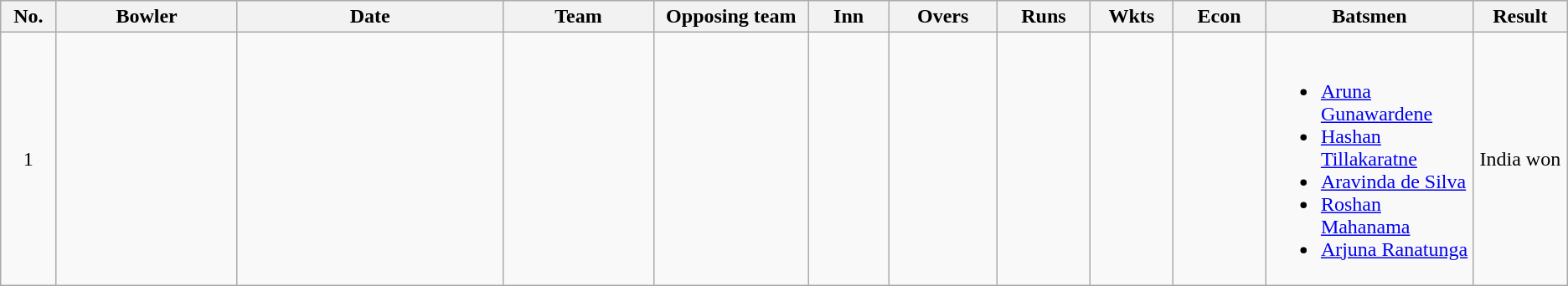<table class="wikitable sortable" style="font-size: 100%">
<tr align=center>
<th scope="col" width="38">No.</th>
<th scope="col" width="145">Bowler</th>
<th scope="col" width="220">Date</th>
<th scope="col" width="120">Team</th>
<th scope="col" width="120">Opposing team</th>
<th scope="col" width="60">Inn</th>
<th scope="col" width="82">Overs</th>
<th scope="col" width="70">Runs</th>
<th scope="col" width="60">Wkts</th>
<th scope="col" width="70">Econ</th>
<th scope="col" width="160" class="unsortable">Batsmen</th>
<th scope="col" width="70">Result</th>
</tr>
<tr align=center>
<td scope="row">1</td>
<td></td>
<td></td>
<td></td>
<td></td>
<td></td>
<td></td>
<td></td>
<td></td>
<td></td>
<td align=left><br><ul><li><a href='#'>Aruna Gunawardene</a></li><li><a href='#'>Hashan Tillakaratne</a></li><li><a href='#'>Aravinda de Silva</a></li><li><a href='#'>Roshan Mahanama</a></li><li><a href='#'>Arjuna Ranatunga</a></li></ul></td>
<td>India won</td>
</tr>
</table>
